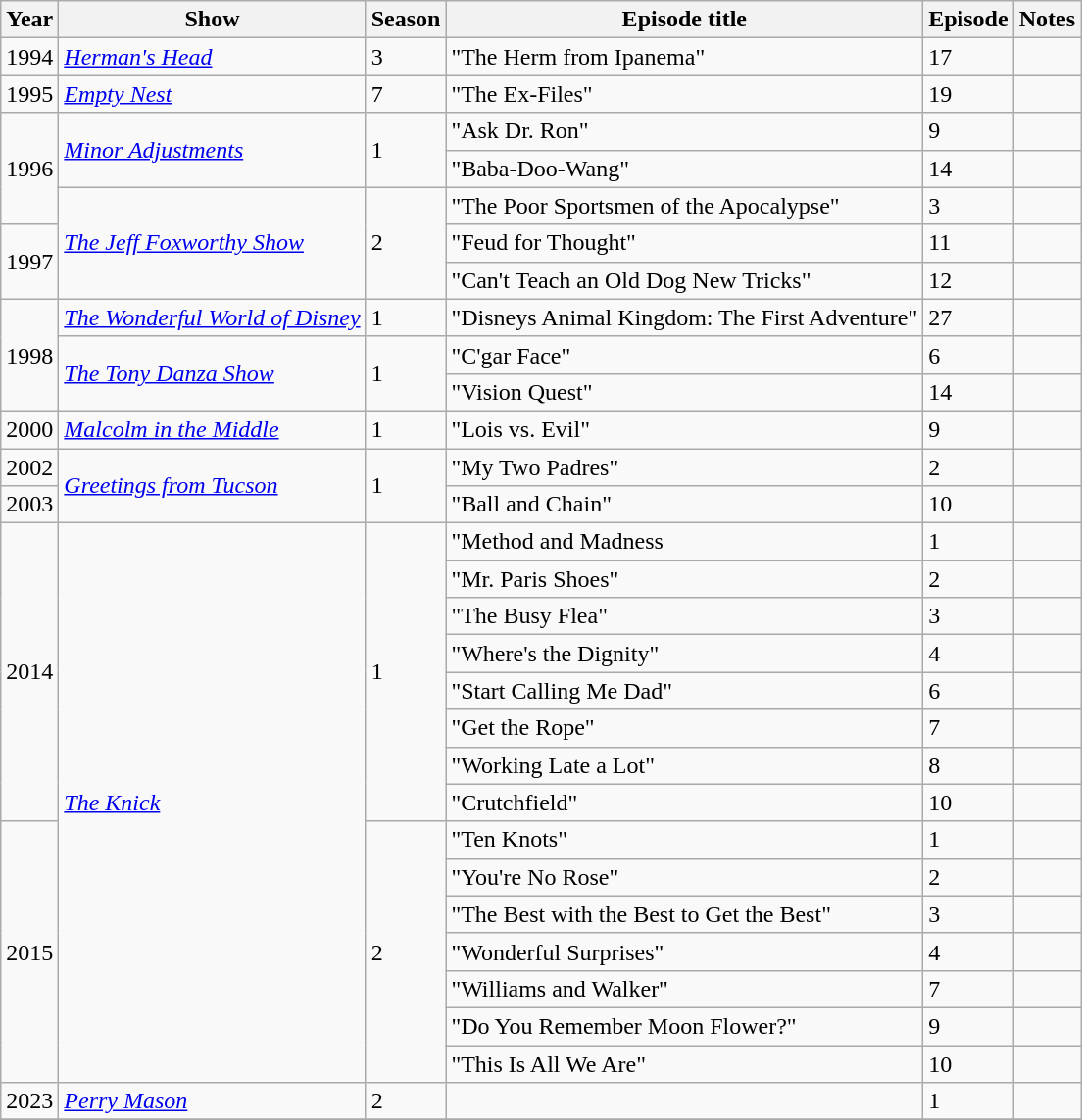<table class="wikitable sortable">
<tr>
<th>Year</th>
<th>Show</th>
<th>Season</th>
<th>Episode title</th>
<th>Episode</th>
<th>Notes</th>
</tr>
<tr>
<td>1994</td>
<td><em><a href='#'>Herman's Head</a></em></td>
<td>3</td>
<td>"The Herm from Ipanema"</td>
<td>17</td>
<td></td>
</tr>
<tr>
<td>1995</td>
<td><em><a href='#'>Empty Nest</a></em></td>
<td>7</td>
<td>"The Ex-Files"</td>
<td>19</td>
<td></td>
</tr>
<tr>
<td rowspan="3">1996</td>
<td rowspan="2"><em><a href='#'>Minor Adjustments</a></em></td>
<td rowspan="2">1</td>
<td>"Ask Dr. Ron"</td>
<td>9</td>
<td></td>
</tr>
<tr>
<td>"Baba-Doo-Wang"</td>
<td>14</td>
<td></td>
</tr>
<tr>
<td rowspan="3"><em><a href='#'>The Jeff Foxworthy Show</a></em></td>
<td rowspan="3">2</td>
<td>"The Poor Sportsmen of the Apocalypse"</td>
<td>3</td>
<td></td>
</tr>
<tr>
<td rowspan="2">1997</td>
<td>"Feud for Thought"</td>
<td>11</td>
<td></td>
</tr>
<tr>
<td>"Can't Teach an Old Dog New Tricks"</td>
<td>12</td>
<td></td>
</tr>
<tr>
<td rowspan="3">1998</td>
<td><em><a href='#'>The Wonderful World of Disney</a></em></td>
<td>1</td>
<td>"Disneys Animal Kingdom: The First Adventure"</td>
<td>27</td>
<td></td>
</tr>
<tr>
<td rowspan="2"><em><a href='#'>The Tony Danza Show</a></em></td>
<td rowspan="2">1</td>
<td>"C'gar Face"</td>
<td>6</td>
<td></td>
</tr>
<tr>
<td>"Vision Quest"</td>
<td>14</td>
<td></td>
</tr>
<tr>
<td>2000</td>
<td><em><a href='#'>Malcolm in the Middle</a></em></td>
<td>1</td>
<td>"Lois vs. Evil"</td>
<td>9</td>
<td></td>
</tr>
<tr>
<td>2002</td>
<td rowspan="2"><em><a href='#'>Greetings from Tucson</a></em></td>
<td rowspan="2">1</td>
<td>"My Two Padres"</td>
<td>2</td>
<td></td>
</tr>
<tr>
<td>2003</td>
<td>"Ball and Chain"</td>
<td>10</td>
<td></td>
</tr>
<tr>
<td rowspan="8">2014</td>
<td rowspan="15"><em><a href='#'>The Knick</a></em></td>
<td rowspan="8">1</td>
<td>"Method and Madness</td>
<td>1</td>
<td></td>
</tr>
<tr>
<td>"Mr. Paris Shoes"</td>
<td>2</td>
<td></td>
</tr>
<tr>
<td>"The Busy Flea"</td>
<td>3</td>
<td></td>
</tr>
<tr>
<td>"Where's the Dignity"</td>
<td>4</td>
<td></td>
</tr>
<tr>
<td>"Start Calling Me Dad"</td>
<td>6</td>
<td></td>
</tr>
<tr>
<td>"Get the Rope"</td>
<td>7</td>
<td></td>
</tr>
<tr>
<td>"Working Late a Lot"</td>
<td>8</td>
<td></td>
</tr>
<tr>
<td>"Crutchfield"</td>
<td>10</td>
<td></td>
</tr>
<tr>
<td rowspan="7">2015</td>
<td rowspan="7">2</td>
<td>"Ten Knots"</td>
<td>1</td>
<td></td>
</tr>
<tr>
<td>"You're No Rose"</td>
<td>2</td>
<td></td>
</tr>
<tr>
<td>"The Best with the Best to Get the Best"</td>
<td>3</td>
<td></td>
</tr>
<tr>
<td>"Wonderful Surprises"</td>
<td>4</td>
<td></td>
</tr>
<tr>
<td>"Williams and Walker"</td>
<td>7</td>
<td></td>
</tr>
<tr>
<td>"Do You Remember Moon Flower?"</td>
<td>9</td>
<td></td>
</tr>
<tr>
<td>"This Is All We Are"</td>
<td>10</td>
<td></td>
</tr>
<tr>
<td>2023</td>
<td><em><a href='#'>Perry Mason</a></em></td>
<td>2</td>
<td></td>
<td>1</td>
<td></td>
</tr>
<tr>
</tr>
</table>
